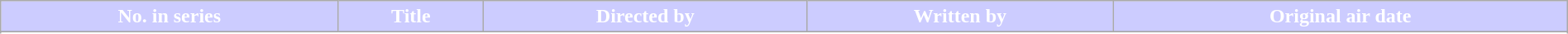<table class="wikitable plainrowheaders" style="width:100%;">
<tr style="color:white">
<th style="background: #ccccff;">No. in series</th>
<th style="background: #ccccff;">Title</th>
<th style="background: #ccccff;">Directed by</th>
<th style="background: #ccccff;">Written by</th>
<th style="background: #ccccff;">Original air date</th>
</tr>
<tr>
</tr>
<tr>
</tr>
</table>
